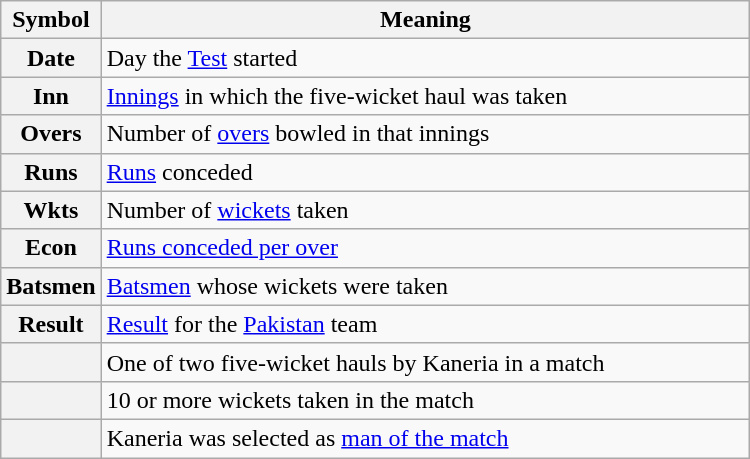<table class="wikitable plainrowheaders" border="1">
<tr>
<th scope="col" style="width:50px">Symbol</th>
<th scope="col" style="width:425px">Meaning</th>
</tr>
<tr>
<th scope="row">Date</th>
<td>Day the <a href='#'>Test</a> started</td>
</tr>
<tr>
<th scope="row">Inn</th>
<td><a href='#'>Innings</a> in which the five-wicket haul was taken</td>
</tr>
<tr>
<th scope="row">Overs</th>
<td>Number of <a href='#'>overs</a> bowled in that innings</td>
</tr>
<tr>
<th scope="row">Runs</th>
<td><a href='#'>Runs</a> conceded</td>
</tr>
<tr>
<th scope="row">Wkts</th>
<td>Number of <a href='#'>wickets</a> taken</td>
</tr>
<tr>
<th scope="row">Econ</th>
<td><a href='#'>Runs conceded per over</a></td>
</tr>
<tr>
<th scope="row">Batsmen</th>
<td><a href='#'>Batsmen</a> whose wickets were taken</td>
</tr>
<tr>
<th scope="row">Result</th>
<td><a href='#'>Result</a> for the <a href='#'>Pakistan</a> team</td>
</tr>
<tr>
<th scope="row"></th>
<td>One of two five-wicket hauls by Kaneria in a match</td>
</tr>
<tr>
<th scope="row"></th>
<td>10 or more wickets taken in the match</td>
</tr>
<tr>
<th scope="row"></th>
<td>Kaneria was selected as <a href='#'>man of the match</a></td>
</tr>
</table>
